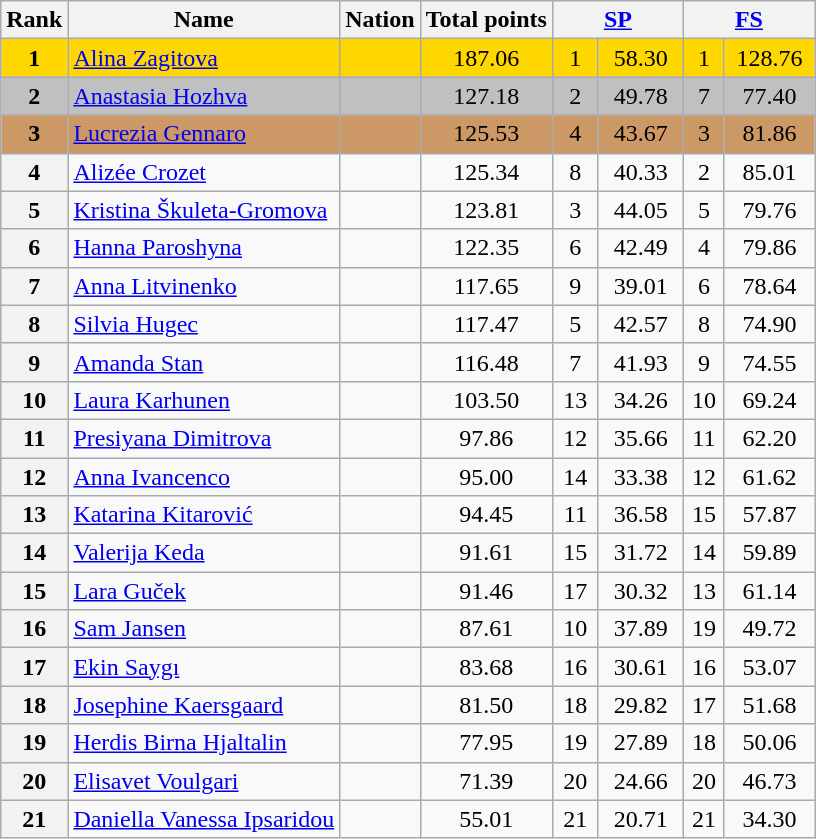<table class="wikitable sortable">
<tr>
<th>Rank</th>
<th>Name</th>
<th>Nation</th>
<th>Total points</th>
<th colspan="2" width="80px"><a href='#'>SP</a></th>
<th colspan="2" width="80px"><a href='#'>FS</a></th>
</tr>
<tr bgcolor="gold">
<td align="center"><strong>1</strong></td>
<td><a href='#'>Alina Zagitova</a></td>
<td></td>
<td align="center">187.06</td>
<td align="center">1</td>
<td align="center">58.30</td>
<td align="center">1</td>
<td align="center">128.76</td>
</tr>
<tr bgcolor="silver">
<td align="center"><strong>2</strong></td>
<td><a href='#'>Anastasia Hozhva</a></td>
<td></td>
<td align="center">127.18</td>
<td align="center">2</td>
<td align="center">49.78</td>
<td align="center">7</td>
<td align="center">77.40</td>
</tr>
<tr bgcolor="cc9966">
<td align="center"><strong>3</strong></td>
<td><a href='#'>Lucrezia Gennaro</a></td>
<td></td>
<td align="center">125.53</td>
<td align="center">4</td>
<td align="center">43.67</td>
<td align="center">3</td>
<td align="center">81.86</td>
</tr>
<tr>
<th>4</th>
<td><a href='#'>Alizée Crozet</a></td>
<td></td>
<td align="center">125.34</td>
<td align="center">8</td>
<td align="center">40.33</td>
<td align="center">2</td>
<td align="center">85.01</td>
</tr>
<tr>
<th>5</th>
<td><a href='#'>Kristina Škuleta-Gromova</a></td>
<td></td>
<td align="center">123.81</td>
<td align="center">3</td>
<td align="center">44.05</td>
<td align="center">5</td>
<td align="center">79.76</td>
</tr>
<tr>
<th>6</th>
<td><a href='#'>Hanna Paroshyna</a></td>
<td></td>
<td align="center">122.35</td>
<td align="center">6</td>
<td align="center">42.49</td>
<td align="center">4</td>
<td align="center">79.86</td>
</tr>
<tr>
<th>7</th>
<td><a href='#'>Anna Litvinenko</a></td>
<td></td>
<td align="center">117.65</td>
<td align="center">9</td>
<td align="center">39.01</td>
<td align="center">6</td>
<td align="center">78.64</td>
</tr>
<tr>
<th>8</th>
<td><a href='#'>Silvia Hugec</a></td>
<td></td>
<td align="center">117.47</td>
<td align="center">5</td>
<td align="center">42.57</td>
<td align="center">8</td>
<td align="center">74.90</td>
</tr>
<tr>
<th>9</th>
<td><a href='#'>Amanda Stan</a></td>
<td></td>
<td align="center">116.48</td>
<td align="center">7</td>
<td align="center">41.93</td>
<td align="center">9</td>
<td align="center">74.55</td>
</tr>
<tr>
<th>10</th>
<td><a href='#'>Laura Karhunen</a></td>
<td></td>
<td align="center">103.50</td>
<td align="center">13</td>
<td align="center">34.26</td>
<td align="center">10</td>
<td align="center">69.24</td>
</tr>
<tr>
<th>11</th>
<td><a href='#'>Presiyana Dimitrova</a></td>
<td></td>
<td align="center">97.86</td>
<td align="center">12</td>
<td align="center">35.66</td>
<td align="center">11</td>
<td align="center">62.20</td>
</tr>
<tr>
<th>12</th>
<td><a href='#'>Anna Ivancenco</a></td>
<td></td>
<td align="center">95.00</td>
<td align="center">14</td>
<td align="center">33.38</td>
<td align="center">12</td>
<td align="center">61.62</td>
</tr>
<tr>
<th>13</th>
<td><a href='#'>Katarina Kitarović</a></td>
<td></td>
<td align="center">94.45</td>
<td align="center">11</td>
<td align="center">36.58</td>
<td align="center">15</td>
<td align="center">57.87</td>
</tr>
<tr>
<th>14</th>
<td><a href='#'>Valerija Keda</a></td>
<td></td>
<td align="center">91.61</td>
<td align="center">15</td>
<td align="center">31.72</td>
<td align="center">14</td>
<td align="center">59.89</td>
</tr>
<tr>
<th>15</th>
<td><a href='#'>Lara Guček</a></td>
<td></td>
<td align="center">91.46</td>
<td align="center">17</td>
<td align="center">30.32</td>
<td align="center">13</td>
<td align="center">61.14</td>
</tr>
<tr>
<th>16</th>
<td><a href='#'>Sam Jansen</a></td>
<td></td>
<td align="center">87.61</td>
<td align="center">10</td>
<td align="center">37.89</td>
<td align="center">19</td>
<td align="center">49.72</td>
</tr>
<tr>
<th>17</th>
<td><a href='#'>Ekin Saygı</a></td>
<td></td>
<td align="center">83.68</td>
<td align="center">16</td>
<td align="center">30.61</td>
<td align="center">16</td>
<td align="center">53.07</td>
</tr>
<tr>
<th>18</th>
<td><a href='#'>Josephine Kaersgaard</a></td>
<td></td>
<td align="center">81.50</td>
<td align="center">18</td>
<td align="center">29.82</td>
<td align="center">17</td>
<td align="center">51.68</td>
</tr>
<tr>
<th>19</th>
<td><a href='#'>Herdis Birna Hjaltalin</a></td>
<td></td>
<td align="center">77.95</td>
<td align="center">19</td>
<td align="center">27.89</td>
<td align="center">18</td>
<td align="center">50.06</td>
</tr>
<tr>
<th>20</th>
<td><a href='#'>Elisavet Voulgari</a></td>
<td></td>
<td align="center">71.39</td>
<td align="center">20</td>
<td align="center">24.66</td>
<td align="center">20</td>
<td align="center">46.73</td>
</tr>
<tr>
<th>21</th>
<td><a href='#'>Daniella Vanessa Ipsaridou</a></td>
<td></td>
<td align="center">55.01</td>
<td align="center">21</td>
<td align="center">20.71</td>
<td align="center">21</td>
<td align="center">34.30</td>
</tr>
</table>
